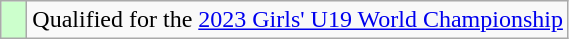<table class="wikitable" style="text-align: left;">
<tr>
<td width=10px bgcolor=#ccffcc></td>
<td>Qualified for the <a href='#'>2023 Girls' U19 World Championship</a></td>
</tr>
</table>
